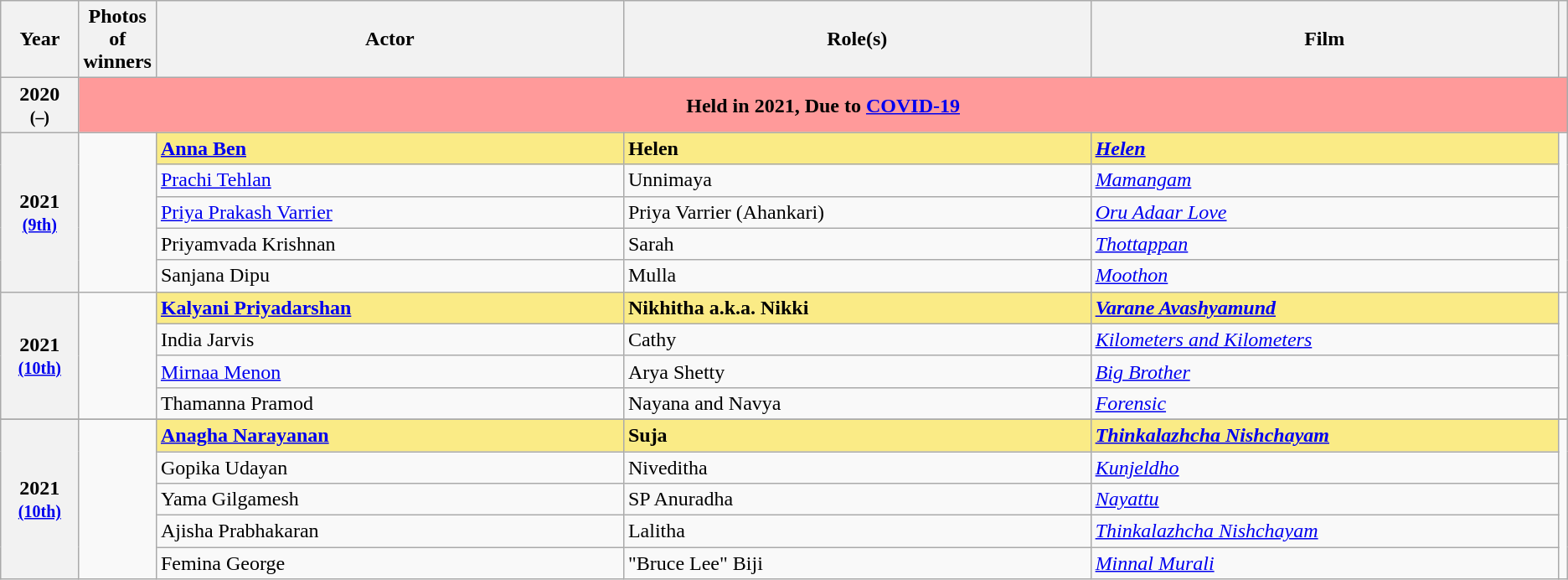<table class="wikitable sortable" style="text-align:left;">
<tr>
<th scope="col" style="width:5%;text-align:center;">Year</th>
<th scope="col" style="width:3%;text-align:center;">Photos of winners</th>
<th scope="col" style="width:30%;text-align:center;">Actor</th>
<th scope="col" style="width:30%;text-align:center;">Role(s)</th>
<th scope="col" style="width:30%;text-align:center;">Film</th>
<th class="unsortable"></th>
</tr>
<tr>
<th scope="row" rowspan="1" style="text-align:center">2020<br><small>(–)</small></th>
<td bgcolor=#ff9a9a colspan="5" style="text-align:center"><strong>Held in 2021, Due to <a href='#'>COVID-19</a></strong></td>
</tr>
<tr>
<th scope="row" rowspan="5" style="text-align:center">2021 <br><small><a href='#'>(9th)</a></small></th>
<td rowspan="5" style="text-align:center"></td>
<td style="background:#FAEB86;"><strong><a href='#'>Anna Ben</a></strong> </td>
<td style="background:#FAEB86;"><strong>Helen</strong></td>
<td style="background:#FAEB86;"><strong><em><a href='#'>Helen</a></em></strong></td>
<td rowspan="5"><br></td>
</tr>
<tr>
<td><a href='#'>Prachi Tehlan</a></td>
<td>Unnimaya</td>
<td><em><a href='#'>Mamangam</a></em></td>
</tr>
<tr>
<td><a href='#'>Priya Prakash Varrier</a></td>
<td>Priya Varrier (Ahankari)</td>
<td><em><a href='#'>Oru Adaar Love</a></em></td>
</tr>
<tr>
<td>Priyamvada Krishnan</td>
<td>Sarah</td>
<td><em><a href='#'>Thottappan</a></em></td>
</tr>
<tr>
<td>Sanjana Dipu</td>
<td>Mulla</td>
<td><em><a href='#'>Moothon</a></em></td>
</tr>
<tr>
<th scope="row" rowspan="4" style="text-align:center">2021 <br><small><a href='#'>(10th)</a></small></th>
<td rowspan="4" style="text-align:center"></td>
<td style="background:#FAEB86;"><strong><a href='#'>Kalyani Priyadarshan</a></strong> </td>
<td style="background:#FAEB86;"><strong>Nikhitha a.k.a. Nikki</strong></td>
<td style="background:#FAEB86;"><strong><em><a href='#'>Varane Avashyamund</a></em></strong></td>
<td rowspan="4"><br></td>
</tr>
<tr>
<td>India Jarvis</td>
<td>Cathy</td>
<td><em><a href='#'>Kilometers and Kilometers</a></em></td>
</tr>
<tr>
<td><a href='#'>Mirnaa Menon</a></td>
<td>Arya Shetty</td>
<td><em><a href='#'>Big Brother</a></em></td>
</tr>
<tr>
<td>Thamanna Pramod</td>
<td>Nayana and Navya</td>
<td><em><a href='#'>Forensic</a></em></td>
</tr>
<tr>
</tr>
<tr>
<th scope="row" rowspan="5" style="text-align:center">2021 <br><small><a href='#'>(10th)</a></small></th>
<td rowspan="5" style="text-align:center"></td>
<td style="background:#FAEB86;"><strong><a href='#'>Anagha Narayanan</a></strong> </td>
<td style="background:#FAEB86;"><strong>Suja</strong></td>
<td style="background:#FAEB86;"><strong><em><a href='#'>Thinkalazhcha Nishchayam</a></em></strong></td>
<td rowspan="5"></td>
</tr>
<tr>
<td>Gopika Udayan</td>
<td>Niveditha</td>
<td><em><a href='#'>Kunjeldho</a></em></td>
</tr>
<tr>
<td>Yama Gilgamesh</td>
<td>SP Anuradha</td>
<td><em><a href='#'>Nayattu</a></em></td>
</tr>
<tr>
<td>Ajisha Prabhakaran</td>
<td>Lalitha</td>
<td><em><a href='#'>Thinkalazhcha Nishchayam</a></em></td>
</tr>
<tr>
<td>Femina George</td>
<td>"Bruce Lee" Biji</td>
<td><em><a href='#'>Minnal Murali</a></em></td>
</tr>
</table>
